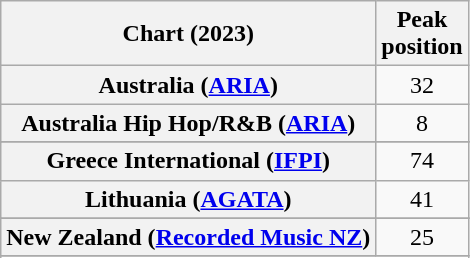<table class="wikitable sortable plainrowheaders" style="text-align:center">
<tr>
<th scope="col">Chart (2023)</th>
<th scope="col">Peak<br>position</th>
</tr>
<tr>
<th scope="row">Australia (<a href='#'>ARIA</a>)</th>
<td>32</td>
</tr>
<tr>
<th scope="row">Australia Hip Hop/R&B (<a href='#'>ARIA</a>)</th>
<td>8</td>
</tr>
<tr>
</tr>
<tr>
</tr>
<tr>
<th scope="row">Greece International (<a href='#'>IFPI</a>)</th>
<td>74</td>
</tr>
<tr>
<th scope="row">Lithuania (<a href='#'>AGATA</a>)</th>
<td>41</td>
</tr>
<tr>
</tr>
<tr>
<th scope="row">New Zealand (<a href='#'>Recorded Music NZ</a>)</th>
<td>25</td>
</tr>
<tr>
</tr>
<tr>
</tr>
</table>
